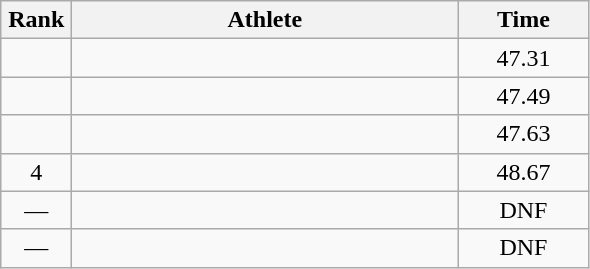<table class=wikitable style="text-align:center">
<tr>
<th width=40>Rank</th>
<th width=250>Athlete</th>
<th width=80>Time</th>
</tr>
<tr>
<td></td>
<td align=left></td>
<td>47.31</td>
</tr>
<tr>
<td></td>
<td align=left></td>
<td>47.49</td>
</tr>
<tr>
<td></td>
<td align=left></td>
<td>47.63</td>
</tr>
<tr>
<td>4</td>
<td align=left></td>
<td>48.67</td>
</tr>
<tr>
<td>—</td>
<td align=left></td>
<td>DNF</td>
</tr>
<tr>
<td>—</td>
<td align=left></td>
<td>DNF</td>
</tr>
</table>
